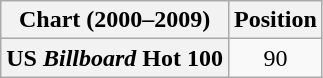<table class="wikitable plainrowheaders" style="text-align:center">
<tr>
<th scope="col">Chart (2000–2009)</th>
<th scope="col">Position</th>
</tr>
<tr>
<th scope="row">US <em>Billboard</em> Hot 100</th>
<td>90</td>
</tr>
</table>
